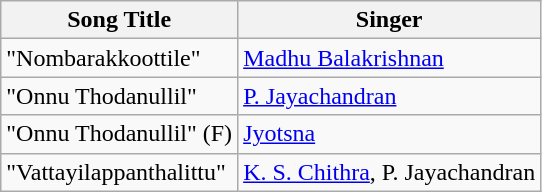<table class="wikitable">
<tr>
<th>Song Title</th>
<th>Singer</th>
</tr>
<tr>
<td>"Nombarakkoottile"</td>
<td><a href='#'>Madhu Balakrishnan</a></td>
</tr>
<tr>
<td>"Onnu Thodanullil"</td>
<td><a href='#'>P. Jayachandran</a></td>
</tr>
<tr>
<td>"Onnu Thodanullil" (F)</td>
<td><a href='#'>Jyotsna</a></td>
</tr>
<tr>
<td>"Vattayilappanthalittu"</td>
<td><a href='#'>K. S. Chithra</a>, P. Jayachandran</td>
</tr>
</table>
